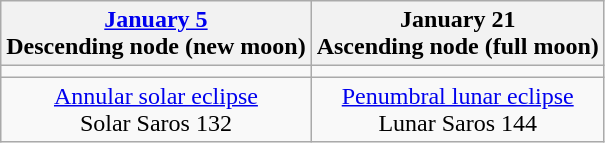<table class="wikitable">
<tr>
<th><a href='#'>January 5</a><br>Descending node (new moon)<br></th>
<th>January 21<br>Ascending node (full moon)<br></th>
</tr>
<tr>
<td></td>
<td></td>
</tr>
<tr align=center>
<td><a href='#'>Annular solar eclipse</a><br>Solar Saros 132</td>
<td><a href='#'>Penumbral lunar eclipse</a><br>Lunar Saros 144</td>
</tr>
</table>
